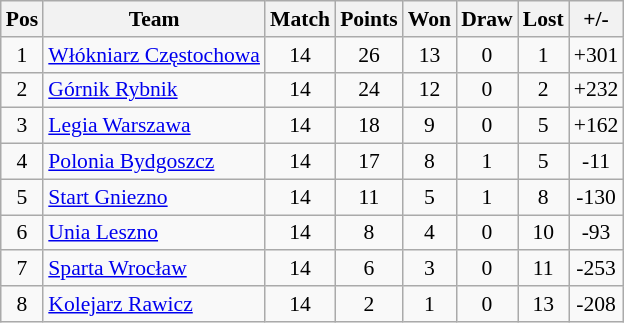<table class=wikitable style="font-size: 90%">
<tr align=center >
<th>Pos</th>
<th>Team</th>
<th>Match</th>
<th>Points</th>
<th>Won</th>
<th>Draw</th>
<th>Lost</th>
<th>+/-</th>
</tr>
<tr align=center >
<td>1</td>
<td align=left><a href='#'>Włókniarz Częstochowa</a></td>
<td>14</td>
<td>26</td>
<td>13</td>
<td>0</td>
<td>1</td>
<td>+301</td>
</tr>
<tr align=center >
<td>2</td>
<td align=left><a href='#'>Górnik Rybnik</a></td>
<td>14</td>
<td>24</td>
<td>12</td>
<td>0</td>
<td>2</td>
<td>+232</td>
</tr>
<tr align=center >
<td>3</td>
<td align=left><a href='#'>Legia Warszawa</a></td>
<td>14</td>
<td>18</td>
<td>9</td>
<td>0</td>
<td>5</td>
<td>+162</td>
</tr>
<tr align=center>
<td>4</td>
<td align=left><a href='#'>Polonia Bydgoszcz</a></td>
<td>14</td>
<td>17</td>
<td>8</td>
<td>1</td>
<td>5</td>
<td>-11</td>
</tr>
<tr align=center>
<td>5</td>
<td align=left><a href='#'>Start Gniezno</a></td>
<td>14</td>
<td>11</td>
<td>5</td>
<td>1</td>
<td>8</td>
<td>-130</td>
</tr>
<tr align=center>
<td>6</td>
<td align=left><a href='#'>Unia Leszno</a></td>
<td>14</td>
<td>8</td>
<td>4</td>
<td>0</td>
<td>10</td>
<td>-93</td>
</tr>
<tr align=center >
<td>7</td>
<td align=left><a href='#'>Sparta Wrocław</a></td>
<td>14</td>
<td>6</td>
<td>3</td>
<td>0</td>
<td>11</td>
<td>-253</td>
</tr>
<tr align=center >
<td>8</td>
<td align=left><a href='#'>Kolejarz Rawicz</a></td>
<td>14</td>
<td>2</td>
<td>1</td>
<td>0</td>
<td>13</td>
<td>-208</td>
</tr>
</table>
